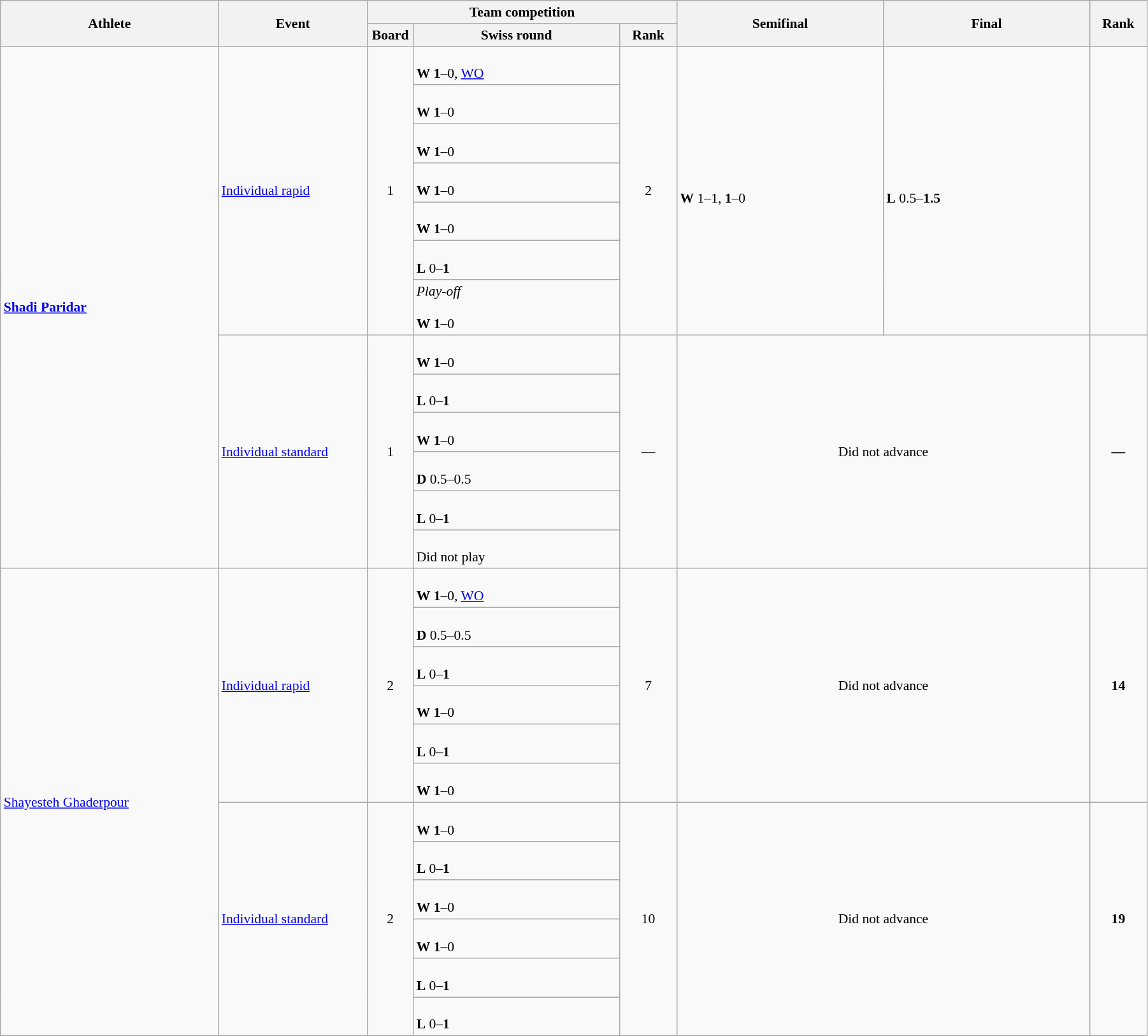<table class="wikitable" width="95%" style="text-align=left; font-size:90%">
<tr>
<th rowspan="2" width="19%">Athlete</th>
<th rowspan="2" width="13%">Event</th>
<th colspan="3">Team competition</th>
<th rowspan="2" width="18%">Semifinal</th>
<th rowspan="2" width="18%">Final</th>
<th rowspan="2" width="5%">Rank</th>
</tr>
<tr>
<th width="4%">Board</th>
<th width="18%">Swiss round</th>
<th width="5%">Rank</th>
</tr>
<tr>
<td rowspan=13 align="left"><strong><a href='#'>Shadi Paridar</a></strong></td>
<td rowspan="7" align="left"><a href='#'>Individual rapid</a></td>
<td rowspan="7" align=center>1</td>
<td><br><strong>W</strong> <strong>1</strong>–0, <a href='#'>WO</a></td>
<td rowspan=7 align=center>2 <strong></strong></td>
<td rowspan=7 align="left"><br><strong>W</strong> 1–1, <strong>1</strong>–0</td>
<td rowspan=7 align="left"><br><strong>L</strong> 0.5–<strong>1.5</strong></td>
<td rowspan=7 align=center></td>
</tr>
<tr>
<td><br><strong>W</strong> <strong>1</strong>–0</td>
</tr>
<tr>
<td><br><strong>W</strong> <strong>1</strong>–0</td>
</tr>
<tr>
<td><br><strong>W</strong> <strong>1</strong>–0</td>
</tr>
<tr>
<td><br><strong>W</strong> <strong>1</strong>–0</td>
</tr>
<tr>
<td><br><strong>L</strong> 0–<strong>1</strong></td>
</tr>
<tr>
<td><em>Play-off</em><br><br><strong>W</strong> <strong>1</strong>–0</td>
</tr>
<tr>
<td rowspan="6" align="left"><a href='#'>Individual standard</a></td>
<td rowspan="6" align=center>1</td>
<td><br><strong>W</strong> <strong>1</strong>–0</td>
<td rowspan="6" align=center>—</td>
<td colspan=2 rowspan="6" align=center>Did not advance</td>
<td rowspan="6" align=center><strong>—</strong></td>
</tr>
<tr>
<td><br><strong>L</strong> 0–<strong>1</strong></td>
</tr>
<tr>
<td><br><strong>W</strong> <strong>1</strong>–0</td>
</tr>
<tr>
<td><br><strong>D</strong> 0.5–0.5</td>
</tr>
<tr>
<td><br><strong>L</strong> 0–<strong>1</strong></td>
</tr>
<tr>
<td><br>Did not play</td>
</tr>
<tr>
<td rowspan=12 align="left"><a href='#'>Shayesteh Ghaderpour</a></td>
<td rowspan="6" align="left"><a href='#'>Individual rapid</a></td>
<td rowspan="6" align=center>2</td>
<td><br><strong>W</strong> <strong>1</strong>–0, <a href='#'>WO</a></td>
<td rowspan=6 align=center>7</td>
<td colspan=2 rowspan="6" align=center>Did not advance</td>
<td rowspan=6 align=center><strong>14</strong></td>
</tr>
<tr>
<td><br><strong>D</strong> 0.5–0.5</td>
</tr>
<tr>
<td><br><strong>L</strong> 0–<strong>1</strong></td>
</tr>
<tr>
<td><br><strong>W</strong> <strong>1</strong>–0</td>
</tr>
<tr>
<td><br><strong>L</strong> 0–<strong>1</strong></td>
</tr>
<tr>
<td><br><strong>W</strong> <strong>1</strong>–0</td>
</tr>
<tr>
<td rowspan="6" align="left"><a href='#'>Individual standard</a></td>
<td rowspan="6" align=center>2</td>
<td><br><strong>W</strong> <strong>1</strong>–0</td>
<td rowspan="6" align=center>10</td>
<td colspan=2 rowspan="6" align=center>Did not advance</td>
<td rowspan="6" align=center><strong>19</strong></td>
</tr>
<tr>
<td><br><strong>L</strong> 0–<strong>1</strong></td>
</tr>
<tr>
<td><br><strong>W</strong> <strong>1</strong>–0</td>
</tr>
<tr>
<td><br><strong>W</strong> <strong>1</strong>–0</td>
</tr>
<tr>
<td><br><strong>L</strong> 0–<strong>1</strong></td>
</tr>
<tr>
<td><br><strong>L</strong> 0–<strong>1</strong></td>
</tr>
</table>
